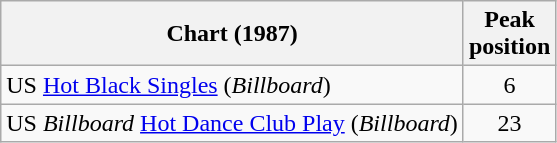<table class="wikitable sortable">
<tr>
<th>Chart (1987)</th>
<th>Peak<br>position</th>
</tr>
<tr>
<td>US <a href='#'>Hot Black Singles</a> (<em>Billboard</em>)</td>
<td align="center">6</td>
</tr>
<tr>
<td>US <em>Billboard</em> <a href='#'>Hot Dance Club Play</a> (<em>Billboard</em>)</td>
<td align="center">23</td>
</tr>
</table>
